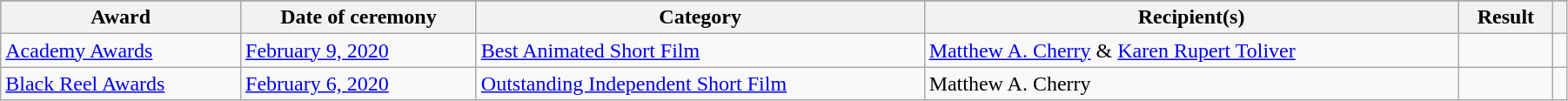<table class="wikitable" style="width:95%;">
<tr style="background:#ccc; text-align:center;">
</tr>
<tr style="background:#ccc; text-align:center;">
<th>Award</th>
<th>Date of ceremony</th>
<th>Category</th>
<th>Recipient(s)</th>
<th>Result</th>
<th></th>
</tr>
<tr>
<td><a href='#'>Academy Awards</a></td>
<td><a href='#'>February 9, 2020</a></td>
<td><a href='#'>Best Animated Short Film</a></td>
<td><a href='#'>Matthew A. Cherry</a> & <a href='#'>Karen Rupert Toliver</a></td>
<td></td>
<td style="text-align:center;"></td>
</tr>
<tr>
<td><a href='#'>Black Reel Awards</a></td>
<td><a href='#'>February 6, 2020</a></td>
<td><a href='#'>Outstanding Independent Short Film</a></td>
<td>Matthew A. Cherry</td>
<td></td>
<td style="text-align:center;"></td>
</tr>
</table>
